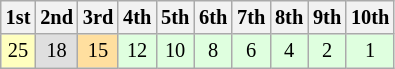<table class="wikitable" style="font-size:85%; text-align:center">
<tr>
<th>1st</th>
<th>2nd</th>
<th>3rd</th>
<th>4th</th>
<th>5th</th>
<th>6th</th>
<th>7th</th>
<th>8th</th>
<th>9th</th>
<th>10th</th>
</tr>
<tr>
<td style="background:#FFFFBF;">25</td>
<td style="background:#DFDFDF;">18</td>
<td style="background:#FFDF9F;">15</td>
<td style="background:#DFFFDF;">12</td>
<td style="background:#DFFFDF;">10</td>
<td style="background:#DFFFDF;">8</td>
<td style="background:#DFFFDF;">6</td>
<td style="background:#DFFFDF;">4</td>
<td style="background:#DFFFDF;">2</td>
<td style="background:#DFFFDF;">1</td>
</tr>
</table>
